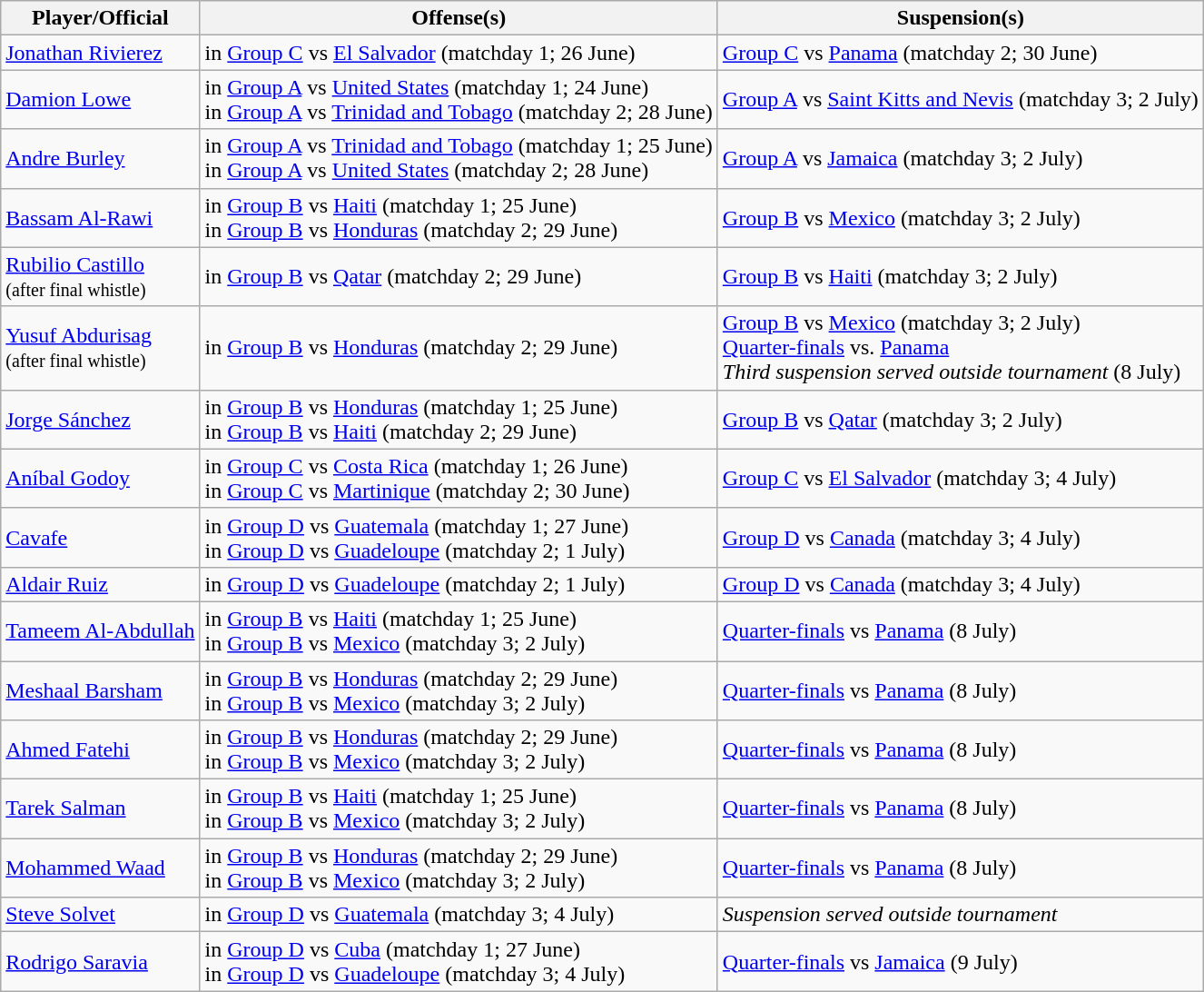<table class="wikitable sortable plainrowheaders">
<tr>
<th>Player/Official</th>
<th>Offense(s)</th>
<th>Suspension(s)</th>
</tr>
<tr>
<td> <a href='#'>Jonathan Rivierez</a></td>
<td> in <a href='#'>Group C</a> vs <a href='#'>El Salvador</a> (matchday 1; 26 June)</td>
<td><a href='#'>Group C</a> vs <a href='#'>Panama</a> (matchday 2; 30 June)</td>
</tr>
<tr>
<td> <a href='#'>Damion Lowe</a></td>
<td> in <a href='#'>Group A</a> vs <a href='#'>United States</a> (matchday 1; 24 June)<br> in <a href='#'>Group A</a> vs <a href='#'>Trinidad and Tobago</a> (matchday 2; 28 June)</td>
<td><a href='#'>Group A</a> vs <a href='#'>Saint Kitts and Nevis</a> (matchday 3; 2 July)</td>
</tr>
<tr>
<td> <a href='#'>Andre Burley</a></td>
<td> in <a href='#'>Group A</a> vs <a href='#'>Trinidad and Tobago</a> (matchday 1; 25 June)<br> in <a href='#'>Group A</a> vs <a href='#'>United States</a> (matchday 2; 28 June)</td>
<td><a href='#'>Group A</a> vs <a href='#'>Jamaica</a> (matchday 3; 2 July)</td>
</tr>
<tr>
<td> <a href='#'>Bassam Al-Rawi</a></td>
<td> in <a href='#'>Group B</a> vs <a href='#'>Haiti</a> (matchday 1; 25 June)<br> in <a href='#'>Group B</a> vs <a href='#'>Honduras</a> (matchday 2; 29 June)</td>
<td><a href='#'>Group B</a> vs <a href='#'>Mexico</a> (matchday 3; 2 July)</td>
</tr>
<tr>
<td> <a href='#'>Rubilio Castillo</a> <br> <small>(after final whistle)</small></td>
<td> in <a href='#'>Group B</a> vs <a href='#'>Qatar</a> (matchday 2; 29 June)</td>
<td><a href='#'>Group B</a> vs <a href='#'>Haiti</a> (matchday 3; 2 July)</td>
</tr>
<tr>
<td> <a href='#'>Yusuf Abdurisag</a> <br> <small>(after final whistle)</small></td>
<td> in <a href='#'>Group B</a> vs <a href='#'>Honduras</a> (matchday 2; 29 June)</td>
<td><a href='#'>Group B</a> vs <a href='#'>Mexico</a> (matchday 3; 2 July) <br> <a href='#'>Quarter-finals</a> vs. <a href='#'>Panama</a> <br> <em>Third suspension served outside tournament</em> (8 July)</td>
</tr>
<tr>
<td> <a href='#'>Jorge Sánchez</a></td>
<td> in <a href='#'>Group B</a> vs <a href='#'>Honduras</a> (matchday 1; 25 June)<br> in <a href='#'>Group B</a> vs <a href='#'>Haiti</a> (matchday 2; 29 June)</td>
<td><a href='#'>Group B</a> vs <a href='#'>Qatar</a> (matchday 3; 2 July)</td>
</tr>
<tr>
<td> <a href='#'>Aníbal Godoy</a></td>
<td> in <a href='#'>Group C</a> vs <a href='#'>Costa Rica</a> (matchday 1; 26 June)<br> in <a href='#'>Group C</a> vs <a href='#'>Martinique</a> (matchday 2; 30 June)</td>
<td><a href='#'>Group C</a> vs <a href='#'>El Salvador</a> (matchday 3; 4 July)</td>
</tr>
<tr>
<td> <a href='#'>Cavafe</a></td>
<td> in <a href='#'>Group D</a> vs <a href='#'>Guatemala</a> (matchday 1; 27 June)<br> in <a href='#'>Group D</a> vs <a href='#'>Guadeloupe</a> (matchday 2; 1 July)</td>
<td><a href='#'>Group D</a> vs <a href='#'>Canada</a> (matchday 3; 4 July)</td>
</tr>
<tr>
<td> <a href='#'>Aldair Ruiz</a></td>
<td> in <a href='#'>Group D</a> vs <a href='#'>Guadeloupe</a> (matchday 2; 1 July)</td>
<td><a href='#'>Group D</a> vs <a href='#'>Canada</a> (matchday 3; 4 July)</td>
</tr>
<tr>
<td> <a href='#'>Tameem Al-Abdullah</a></td>
<td> in <a href='#'>Group B</a> vs <a href='#'>Haiti</a> (matchday 1; 25 June)<br> in <a href='#'>Group B</a> vs <a href='#'>Mexico</a> (matchday 3; 2 July)</td>
<td><a href='#'>Quarter-finals</a> vs <a href='#'>Panama</a> (8 July)</td>
</tr>
<tr>
<td> <a href='#'>Meshaal Barsham</a></td>
<td> in <a href='#'>Group B</a> vs <a href='#'>Honduras</a> (matchday 2; 29 June)<br> in <a href='#'>Group B</a> vs <a href='#'>Mexico</a> (matchday 3; 2 July)</td>
<td><a href='#'>Quarter-finals</a> vs <a href='#'>Panama</a> (8 July)</td>
</tr>
<tr>
<td> <a href='#'>Ahmed Fatehi</a></td>
<td> in <a href='#'>Group B</a> vs <a href='#'>Honduras</a> (matchday 2; 29 June)<br> in <a href='#'>Group B</a> vs <a href='#'>Mexico</a> (matchday 3; 2 July)</td>
<td><a href='#'>Quarter-finals</a> vs <a href='#'>Panama</a> (8 July)</td>
</tr>
<tr>
<td> <a href='#'>Tarek Salman</a></td>
<td> in <a href='#'>Group B</a> vs <a href='#'>Haiti</a> (matchday 1; 25 June)<br> in <a href='#'>Group B</a> vs <a href='#'>Mexico</a> (matchday 3; 2 July)</td>
<td><a href='#'>Quarter-finals</a> vs <a href='#'>Panama</a> (8 July)</td>
</tr>
<tr>
<td> <a href='#'>Mohammed Waad</a></td>
<td> in <a href='#'>Group B</a> vs <a href='#'>Honduras</a> (matchday 2; 29 June)<br> in <a href='#'>Group B</a> vs <a href='#'>Mexico</a> (matchday 3; 2 July)</td>
<td><a href='#'>Quarter-finals</a> vs <a href='#'>Panama</a> (8 July)</td>
</tr>
<tr>
<td> <a href='#'>Steve Solvet</a></td>
<td> in <a href='#'>Group D</a> vs <a href='#'>Guatemala</a> (matchday 3; 4 July)</td>
<td><em>Suspension served outside tournament</em></td>
</tr>
<tr>
<td> <a href='#'>Rodrigo Saravia</a></td>
<td> in <a href='#'>Group D</a> vs <a href='#'>Cuba</a> (matchday 1; 27 June)<br> in <a href='#'>Group D</a> vs <a href='#'>Guadeloupe</a> (matchday 3; 4 July)</td>
<td><a href='#'>Quarter-finals</a> vs <a href='#'>Jamaica</a> (9 July)</td>
</tr>
</table>
